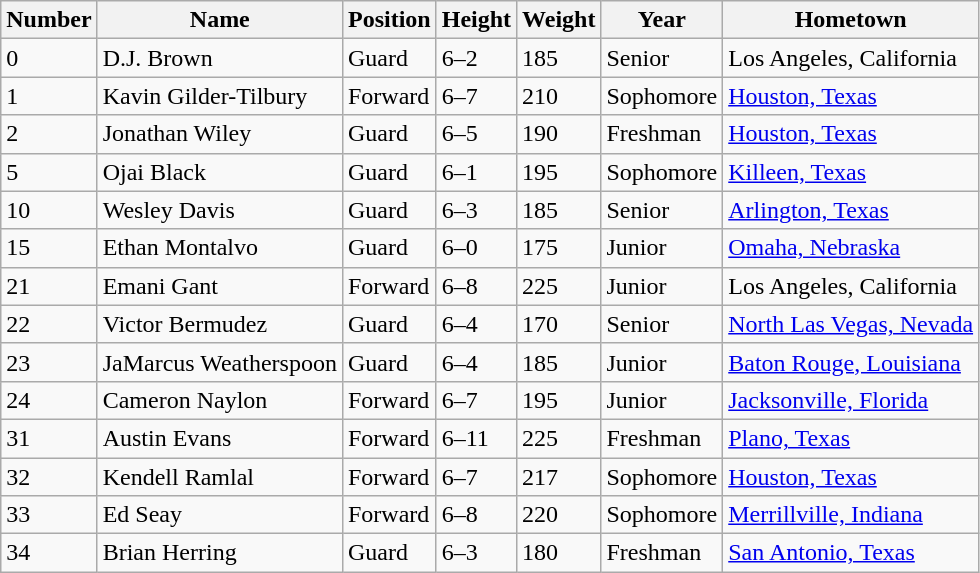<table class="wikitable">
<tr>
<th>Number</th>
<th>Name</th>
<th>Position</th>
<th>Height</th>
<th>Weight</th>
<th>Year</th>
<th>Hometown</th>
</tr>
<tr>
<td>0</td>
<td>D.J. Brown</td>
<td>Guard</td>
<td>6–2</td>
<td>185</td>
<td>Senior</td>
<td>Los Angeles, California</td>
</tr>
<tr>
<td>1</td>
<td>Kavin Gilder-Tilbury</td>
<td>Forward</td>
<td>6–7</td>
<td>210</td>
<td>Sophomore</td>
<td><a href='#'>Houston, Texas</a></td>
</tr>
<tr>
<td>2</td>
<td>Jonathan Wiley</td>
<td>Guard</td>
<td>6–5</td>
<td>190</td>
<td>Freshman</td>
<td><a href='#'>Houston, Texas</a></td>
</tr>
<tr>
<td>5</td>
<td>Ojai Black</td>
<td>Guard</td>
<td>6–1</td>
<td>195</td>
<td>Sophomore</td>
<td><a href='#'>Killeen, Texas</a></td>
</tr>
<tr>
<td>10</td>
<td>Wesley Davis</td>
<td>Guard</td>
<td>6–3</td>
<td>185</td>
<td>Senior</td>
<td><a href='#'>Arlington, Texas</a></td>
</tr>
<tr>
<td>15</td>
<td>Ethan Montalvo</td>
<td>Guard</td>
<td>6–0</td>
<td>175</td>
<td>Junior</td>
<td><a href='#'>Omaha, Nebraska</a></td>
</tr>
<tr>
<td>21</td>
<td>Emani Gant</td>
<td>Forward</td>
<td>6–8</td>
<td>225</td>
<td>Junior</td>
<td>Los Angeles, California</td>
</tr>
<tr>
<td>22</td>
<td>Victor Bermudez</td>
<td>Guard</td>
<td>6–4</td>
<td>170</td>
<td>Senior</td>
<td><a href='#'>North Las Vegas, Nevada</a></td>
</tr>
<tr>
<td>23</td>
<td>JaMarcus Weatherspoon</td>
<td>Guard</td>
<td>6–4</td>
<td>185</td>
<td>Junior</td>
<td><a href='#'>Baton Rouge, Louisiana</a></td>
</tr>
<tr>
<td>24</td>
<td>Cameron Naylon</td>
<td>Forward</td>
<td>6–7</td>
<td>195</td>
<td>Junior</td>
<td><a href='#'>Jacksonville, Florida</a></td>
</tr>
<tr>
<td>31</td>
<td>Austin Evans</td>
<td>Forward</td>
<td>6–11</td>
<td>225</td>
<td>Freshman</td>
<td><a href='#'>Plano, Texas</a></td>
</tr>
<tr>
<td>32</td>
<td>Kendell Ramlal</td>
<td>Forward</td>
<td>6–7</td>
<td>217</td>
<td>Sophomore</td>
<td><a href='#'>Houston, Texas</a></td>
</tr>
<tr>
<td>33</td>
<td>Ed Seay</td>
<td>Forward</td>
<td>6–8</td>
<td>220</td>
<td>Sophomore</td>
<td><a href='#'>Merrillville, Indiana</a></td>
</tr>
<tr>
<td>34</td>
<td>Brian Herring</td>
<td>Guard</td>
<td>6–3</td>
<td>180</td>
<td>Freshman</td>
<td><a href='#'>San Antonio, Texas</a></td>
</tr>
</table>
